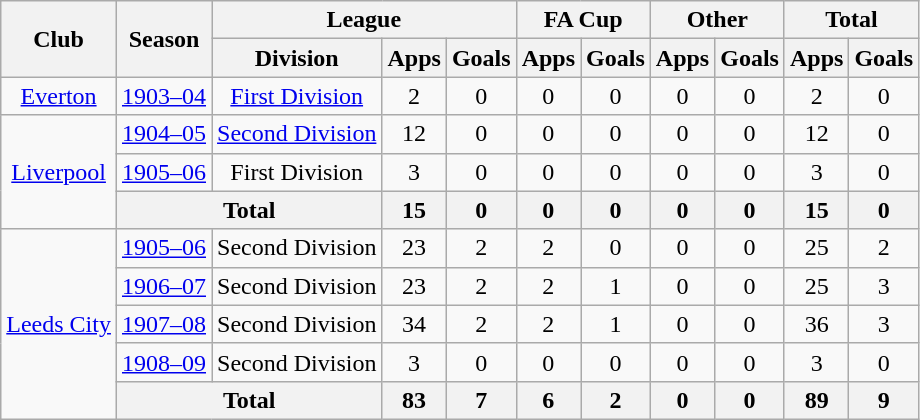<table class="wikitable" style="text-align: center;">
<tr>
<th rowspan=2>Club</th>
<th rowspan=2>Season</th>
<th colspan=3>League</th>
<th colspan=2>FA Cup</th>
<th colspan=2>Other</th>
<th colspan=2>Total</th>
</tr>
<tr>
<th>Division</th>
<th>Apps</th>
<th>Goals</th>
<th>Apps</th>
<th>Goals</th>
<th>Apps</th>
<th>Goals</th>
<th>Apps</th>
<th>Goals</th>
</tr>
<tr>
<td><a href='#'>Everton</a></td>
<td><a href='#'>1903–04</a></td>
<td><a href='#'>First Division</a></td>
<td>2</td>
<td>0</td>
<td>0</td>
<td>0</td>
<td>0</td>
<td>0</td>
<td>2</td>
<td>0</td>
</tr>
<tr>
<td rowspan=3><a href='#'>Liverpool</a></td>
<td><a href='#'>1904–05</a></td>
<td><a href='#'>Second Division</a></td>
<td>12</td>
<td>0</td>
<td>0</td>
<td>0</td>
<td>0</td>
<td>0</td>
<td>12</td>
<td>0</td>
</tr>
<tr>
<td><a href='#'>1905–06</a></td>
<td>First Division</td>
<td>3</td>
<td>0</td>
<td>0</td>
<td>0</td>
<td>0</td>
<td>0</td>
<td>3</td>
<td>0</td>
</tr>
<tr>
<th colspan=2>Total</th>
<th>15</th>
<th>0</th>
<th>0</th>
<th>0</th>
<th>0</th>
<th>0</th>
<th>15</th>
<th>0</th>
</tr>
<tr>
<td rowspan=5><a href='#'>Leeds City</a></td>
<td><a href='#'>1905–06</a></td>
<td>Second Division</td>
<td>23</td>
<td>2</td>
<td>2</td>
<td>0</td>
<td>0</td>
<td>0</td>
<td>25</td>
<td>2</td>
</tr>
<tr>
<td><a href='#'>1906–07</a></td>
<td>Second Division</td>
<td>23</td>
<td>2</td>
<td>2</td>
<td>1</td>
<td>0</td>
<td>0</td>
<td>25</td>
<td>3</td>
</tr>
<tr>
<td><a href='#'>1907–08</a></td>
<td>Second Division</td>
<td>34</td>
<td>2</td>
<td>2</td>
<td>1</td>
<td>0</td>
<td>0</td>
<td>36</td>
<td>3</td>
</tr>
<tr>
<td><a href='#'>1908–09</a></td>
<td>Second Division</td>
<td>3</td>
<td>0</td>
<td>0</td>
<td>0</td>
<td>0</td>
<td>0</td>
<td>3</td>
<td>0</td>
</tr>
<tr>
<th colspan=2>Total</th>
<th>83</th>
<th>7</th>
<th>6</th>
<th>2</th>
<th>0</th>
<th>0</th>
<th>89</th>
<th>9</th>
</tr>
</table>
